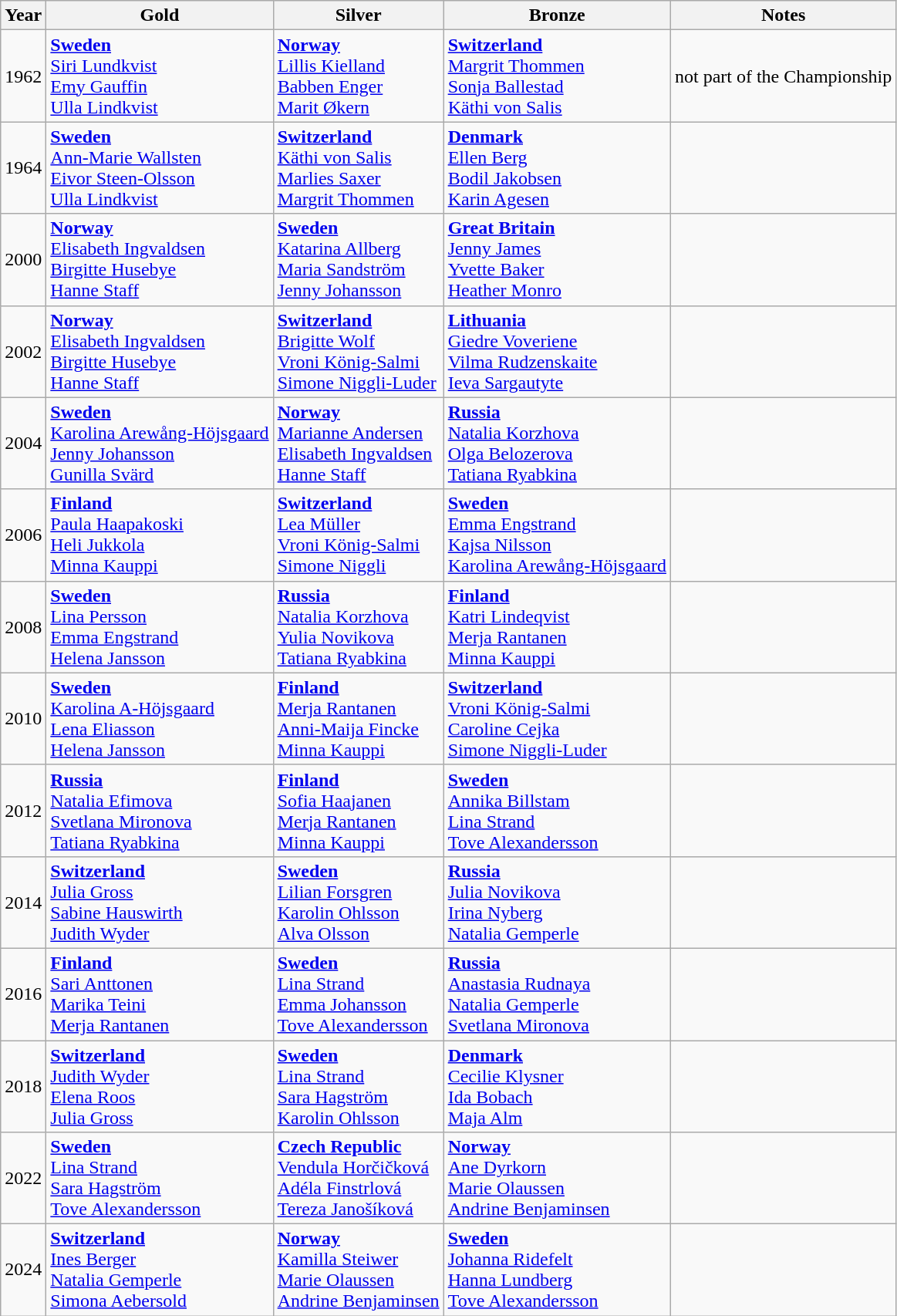<table class="wikitable">
<tr>
<th>Year</th>
<th>Gold</th>
<th>Silver</th>
<th>Bronze</th>
<th>Notes</th>
</tr>
<tr>
<td>1962</td>
<td> <strong><a href='#'>Sweden</a></strong><br><a href='#'>Siri Lundkvist</a><br><a href='#'>Emy Gauffin</a><br><a href='#'>Ulla Lindkvist</a></td>
<td> <strong><a href='#'>Norway</a></strong><br><a href='#'>Lillis Kielland</a><br><a href='#'>Babben Enger</a><br><a href='#'>Marit Økern</a></td>
<td> <strong><a href='#'>Switzerland</a></strong><br><a href='#'>Margrit Thommen</a><br><a href='#'>Sonja Ballestad</a><br><a href='#'>Käthi von Salis</a></td>
<td>not part of the Championship</td>
</tr>
<tr>
<td>1964</td>
<td> <strong><a href='#'>Sweden</a></strong><br><a href='#'>Ann-Marie Wallsten</a><br><a href='#'>Eivor Steen-Olsson</a><br><a href='#'>Ulla Lindkvist</a></td>
<td> <strong><a href='#'>Switzerland</a></strong><br><a href='#'>Käthi von Salis</a><br><a href='#'>Marlies Saxer</a><br><a href='#'>Margrit Thommen</a></td>
<td> <strong><a href='#'>Denmark</a></strong><br><a href='#'>Ellen Berg</a><br><a href='#'>Bodil Jakobsen</a><br><a href='#'>Karin Agesen</a></td>
<td></td>
</tr>
<tr>
<td>2000</td>
<td> <strong><a href='#'>Norway</a></strong><br><a href='#'>Elisabeth Ingvaldsen</a><br><a href='#'>Birgitte Husebye</a><br><a href='#'>Hanne Staff</a></td>
<td> <strong><a href='#'>Sweden</a></strong><br><a href='#'>Katarina Allberg</a><br><a href='#'>Maria Sandström</a><br><a href='#'>Jenny Johansson</a></td>
<td> <strong><a href='#'>Great Britain</a></strong><br><a href='#'>Jenny James</a><br><a href='#'>Yvette Baker</a><br><a href='#'>Heather Monro</a></td>
<td></td>
</tr>
<tr>
<td>2002</td>
<td> <strong><a href='#'>Norway</a></strong><br><a href='#'>Elisabeth Ingvaldsen</a><br><a href='#'>Birgitte Husebye</a><br><a href='#'>Hanne Staff</a></td>
<td> <strong><a href='#'>Switzerland</a></strong><br><a href='#'>Brigitte Wolf</a><br><a href='#'>Vroni König-Salmi</a><br><a href='#'>Simone Niggli-Luder</a></td>
<td> <strong><a href='#'>Lithuania</a></strong><br><a href='#'>Giedre Voveriene</a><br><a href='#'>Vilma Rudzenskaite</a><br><a href='#'>Ieva Sargautyte</a></td>
<td></td>
</tr>
<tr>
<td>2004</td>
<td> <strong><a href='#'>Sweden</a></strong><br><a href='#'>Karolina Arewång-Höjsgaard</a><br><a href='#'>Jenny Johansson</a><br><a href='#'>Gunilla Svärd</a></td>
<td> <strong><a href='#'>Norway</a></strong><br><a href='#'>Marianne Andersen</a><br><a href='#'>Elisabeth Ingvaldsen</a><br><a href='#'>Hanne Staff</a></td>
<td> <strong><a href='#'>Russia</a></strong><br><a href='#'>Natalia Korzhova</a><br><a href='#'>Olga Belozerova</a><br><a href='#'>Tatiana Ryabkina</a></td>
<td></td>
</tr>
<tr>
<td>2006</td>
<td> <strong><a href='#'>Finland</a></strong><br><a href='#'>Paula Haapakoski</a><br><a href='#'>Heli Jukkola</a><br><a href='#'>Minna Kauppi</a></td>
<td> <strong><a href='#'>Switzerland</a></strong><br><a href='#'>Lea Müller</a><br><a href='#'>Vroni König-Salmi</a><br><a href='#'>Simone Niggli</a></td>
<td> <strong><a href='#'>Sweden</a></strong><br><a href='#'>Emma Engstrand</a><br><a href='#'>Kajsa Nilsson</a><br><a href='#'>Karolina Arewång-Höjsgaard</a></td>
<td></td>
</tr>
<tr>
<td>2008</td>
<td> <strong><a href='#'>Sweden</a></strong><br><a href='#'>Lina Persson</a><br><a href='#'>Emma Engstrand</a><br><a href='#'>Helena Jansson</a></td>
<td> <strong><a href='#'>Russia</a></strong><br><a href='#'>Natalia Korzhova</a><br><a href='#'>Yulia Novikova</a><br><a href='#'>Tatiana Ryabkina</a></td>
<td> <strong><a href='#'>Finland</a></strong><br><a href='#'>Katri Lindeqvist</a><br><a href='#'>Merja Rantanen</a><br><a href='#'>Minna Kauppi</a></td>
<td></td>
</tr>
<tr>
<td>2010</td>
<td> <strong><a href='#'>Sweden</a></strong><br><a href='#'>Karolina A-Höjsgaard</a><br><a href='#'>Lena Eliasson</a><br><a href='#'>Helena Jansson</a></td>
<td> <strong><a href='#'>Finland</a></strong><br><a href='#'>Merja Rantanen</a><br><a href='#'>Anni-Maija Fincke</a><br><a href='#'>Minna Kauppi</a></td>
<td> <strong><a href='#'>Switzerland</a></strong><br><a href='#'>Vroni König-Salmi</a><br><a href='#'>Caroline Cejka</a><br><a href='#'>Simone Niggli-Luder</a></td>
<td></td>
</tr>
<tr>
<td>2012</td>
<td> <strong><a href='#'>Russia</a></strong><br><a href='#'>Natalia Efimova</a><br><a href='#'>Svetlana Mironova</a><br><a href='#'>Tatiana Ryabkina</a></td>
<td> <strong><a href='#'>Finland</a></strong><br><a href='#'>Sofia Haajanen</a><br><a href='#'>Merja Rantanen</a><br><a href='#'>Minna Kauppi</a></td>
<td> <strong><a href='#'>Sweden</a></strong><br><a href='#'>Annika Billstam</a><br><a href='#'>Lina Strand</a><br><a href='#'>Tove Alexandersson</a></td>
<td></td>
</tr>
<tr>
<td>2014</td>
<td> <strong><a href='#'>Switzerland</a></strong><br><a href='#'>Julia Gross</a><br><a href='#'>Sabine Hauswirth</a><br><a href='#'>Judith Wyder</a></td>
<td> <strong><a href='#'>Sweden</a></strong><br><a href='#'>Lilian Forsgren</a><br><a href='#'>Karolin Ohlsson</a><br><a href='#'>Alva Olsson</a></td>
<td> <strong><a href='#'>Russia</a></strong><br><a href='#'>Julia Novikova</a><br><a href='#'>Irina Nyberg</a><br><a href='#'>Natalia Gemperle</a></td>
<td></td>
</tr>
<tr>
<td>2016</td>
<td> <strong><a href='#'>Finland</a></strong><br><a href='#'>Sari Anttonen</a><br><a href='#'>Marika Teini</a><br><a href='#'>Merja Rantanen</a></td>
<td> <strong><a href='#'>Sweden</a></strong><br><a href='#'>Lina Strand</a><br><a href='#'>Emma Johansson</a><br><a href='#'>Tove Alexandersson</a></td>
<td> <strong><a href='#'>Russia</a></strong><br><a href='#'>Anastasia Rudnaya</a><br><a href='#'>Natalia Gemperle</a><br><a href='#'>Svetlana Mironova</a></td>
<td></td>
</tr>
<tr>
<td>2018</td>
<td> <strong><a href='#'>Switzerland</a></strong><br><a href='#'>Judith Wyder</a><br><a href='#'>Elena Roos</a><br><a href='#'>Julia Gross</a></td>
<td> <strong><a href='#'>Sweden</a></strong><br><a href='#'>Lina Strand</a><br><a href='#'>Sara Hagström</a><br><a href='#'>Karolin Ohlsson</a></td>
<td> <strong><a href='#'>Denmark</a></strong><br><a href='#'>Cecilie Klysner</a><br><a href='#'>Ida Bobach</a><br><a href='#'>Maja Alm</a></td>
<td></td>
</tr>
<tr>
<td>2022</td>
<td> <strong><a href='#'>Sweden</a></strong><br><a href='#'>Lina Strand</a><br><a href='#'>Sara Hagström</a><br><a href='#'>Tove Alexandersson</a></td>
<td> <strong><a href='#'>Czech Republic</a></strong><br><a href='#'>Vendula Horčičková</a><br><a href='#'>Adéla Finstrlová</a><br><a href='#'>Tereza Janošíková</a></td>
<td> <strong><a href='#'>Norway</a></strong><br><a href='#'>Ane Dyrkorn</a><br><a href='#'>Marie Olaussen</a><br><a href='#'>Andrine Benjaminsen</a></td>
<td></td>
</tr>
<tr>
<td>2024</td>
<td> <strong><a href='#'>Switzerland</a></strong><br><a href='#'>Ines Berger</a><br><a href='#'>Natalia Gemperle</a><br><a href='#'>Simona Aebersold</a></td>
<td> <strong><a href='#'>Norway</a></strong><br><a href='#'>Kamilla Steiwer</a><br><a href='#'>Marie Olaussen</a><br><a href='#'>Andrine Benjaminsen</a></td>
<td> <strong><a href='#'>Sweden</a></strong><br><a href='#'>Johanna Ridefelt</a><br><a href='#'>Hanna Lundberg</a><br><a href='#'>Tove Alexandersson</a></td>
<td></td>
</tr>
</table>
